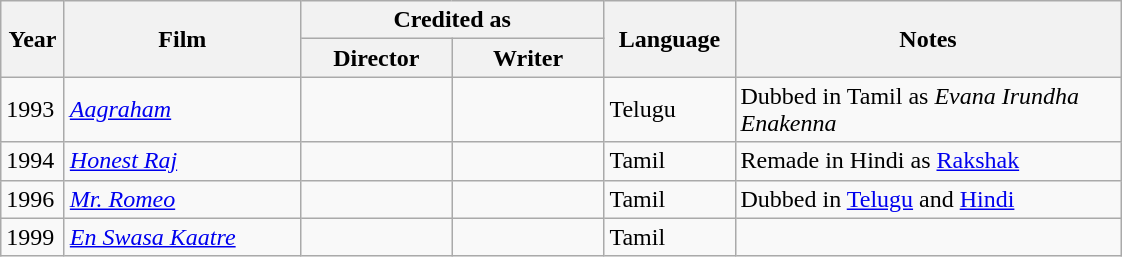<table class="wikitable sortable">
<tr>
<th rowspan="2" style="width:35px;">Year</th>
<th rowspan="2" style="width:150px;">Film</th>
<th colspan="2" style="width:195px;">Credited as</th>
<th rowspan="2" style="text-align:center; width:80px;">Language</th>
<th rowspan="2"  style="text-align:center; width:250px;" class="unsortable">Notes</th>
</tr>
<tr>
<th style="width:65px;">Director</th>
<th width=65>Writer</th>
</tr>
<tr>
<td>1993</td>
<td><em><a href='#'>Aagraham</a></em></td>
<td style="text-align:center;"></td>
<td></td>
<td>Telugu</td>
<td>Dubbed in Tamil as <em>Evana Irundha Enakenna</em></td>
</tr>
<tr>
<td>1994</td>
<td><em><a href='#'>Honest Raj</a></em></td>
<td style="text-align:center;"></td>
<td style="text-align:center;"></td>
<td>Tamil</td>
<td>Remade in Hindi as <a href='#'>Rakshak</a></td>
</tr>
<tr>
<td>1996</td>
<td><em><a href='#'>Mr. Romeo</a></em></td>
<td style="text-align:center;"></td>
<td style="text-align:center;"></td>
<td>Tamil</td>
<td>Dubbed in <a href='#'>Telugu</a> and <a href='#'>Hindi</a></td>
</tr>
<tr>
<td>1999</td>
<td><em><a href='#'>En Swasa Kaatre</a></em></td>
<td style="text-align:center;"></td>
<td style="text-align:center;"></td>
<td>Tamil</td>
<td></td>
</tr>
</table>
